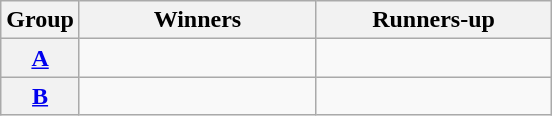<table class=wikitable>
<tr>
<th>Group</th>
<th width=150>Winners</th>
<th width=150>Runners-up</th>
</tr>
<tr>
<th><a href='#'>A</a></th>
<td></td>
<td></td>
</tr>
<tr>
<th><a href='#'>B</a></th>
<td></td>
<td></td>
</tr>
</table>
